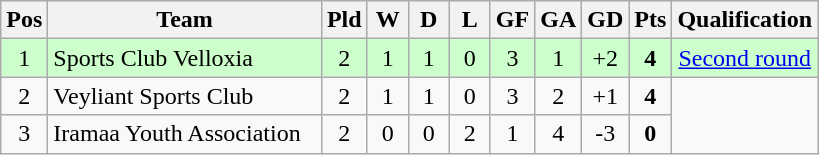<table class="wikitable" style="text-align:center">
<tr>
<th style="width:20px;" abbr="Position">Pos</th>
<th width=175>Team</th>
<th style="width:20px;" abbr="Played">Pld</th>
<th style="width:20px;" abbr="Won">W</th>
<th style="width:20px;" abbr="Drawn">D</th>
<th style="width:20px;" abbr="Lost">L</th>
<th style="width:20px;" abbr="Goals for">GF</th>
<th style="width:20px;" abbr="Goals against">GA</th>
<th style="width:20px;" abbr="Goal difference">GD</th>
<th style="width:20px;" abbr="Points">Pts</th>
<th style="width:20px;">Qualification</th>
</tr>
<tr style="background:#cfc;">
<td>1</td>
<td align=left>Sports Club Velloxia</td>
<td>2</td>
<td>1</td>
<td>1</td>
<td>0</td>
<td>3</td>
<td>1</td>
<td>+2</td>
<td><strong>4</strong></td>
<td><a href='#'>Second round</a></td>
</tr>
<tr>
<td>2</td>
<td align=left>Veyliant Sports Club</td>
<td>2</td>
<td>1</td>
<td>1</td>
<td>0</td>
<td>3</td>
<td>2</td>
<td>+1</td>
<td><strong>4</strong></td>
</tr>
<tr>
<td>3</td>
<td align=left>Iramaa Youth Association</td>
<td>2</td>
<td>0</td>
<td>0</td>
<td>2</td>
<td>1</td>
<td>4</td>
<td>-3</td>
<td><strong>0</strong></td>
</tr>
</table>
